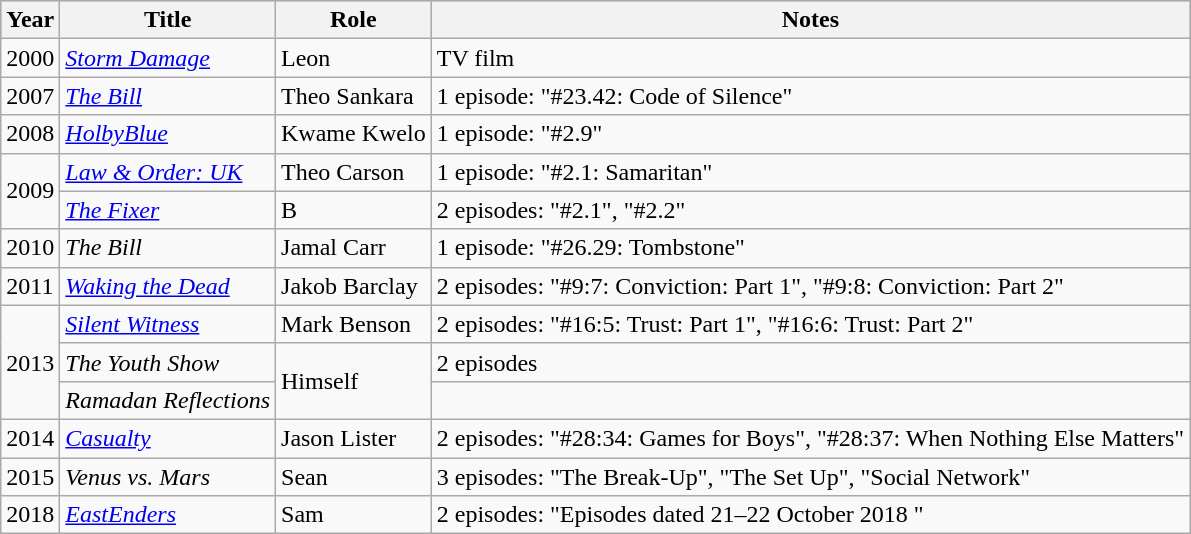<table class="wikitable">
<tr style="background:#b0c4de; text-align:center;">
<th>Year</th>
<th>Title</th>
<th>Role</th>
<th>Notes</th>
</tr>
<tr>
<td>2000</td>
<td><em><a href='#'>Storm Damage</a></em></td>
<td>Leon</td>
<td>TV film</td>
</tr>
<tr>
<td>2007</td>
<td><em><a href='#'>The Bill</a></em></td>
<td>Theo Sankara</td>
<td>1 episode: "#23.42: Code of Silence"</td>
</tr>
<tr>
<td>2008</td>
<td><em><a href='#'>HolbyBlue</a></em></td>
<td>Kwame Kwelo</td>
<td>1 episode: "#2.9"</td>
</tr>
<tr>
<td rowspan="2">2009</td>
<td><em><a href='#'>Law & Order: UK</a></em></td>
<td>Theo Carson</td>
<td>1 episode: "#2.1: Samaritan"</td>
</tr>
<tr>
<td><em><a href='#'>The Fixer</a></em></td>
<td>B</td>
<td>2 episodes: "#2.1", "#2.2"</td>
</tr>
<tr>
<td>2010</td>
<td><em>The Bill</em></td>
<td>Jamal Carr</td>
<td>1 episode: "#26.29: Tombstone"</td>
</tr>
<tr>
<td>2011</td>
<td><em><a href='#'>Waking the Dead</a></em></td>
<td>Jakob Barclay</td>
<td>2 episodes: "#9:7: Conviction: Part 1", "#9:8: Conviction: Part 2"</td>
</tr>
<tr>
<td rowspan="3">2013</td>
<td><em><a href='#'>Silent Witness</a></em></td>
<td>Mark Benson</td>
<td>2 episodes: "#16:5: Trust: Part 1", "#16:6: Trust: Part 2"</td>
</tr>
<tr>
<td><em>The Youth Show</em></td>
<td rowspan="2">Himself</td>
<td>2 episodes</td>
</tr>
<tr>
<td><em>Ramadan Reflections</em></td>
<td></td>
</tr>
<tr>
<td>2014</td>
<td><em><a href='#'>Casualty</a></em></td>
<td>Jason Lister</td>
<td>2 episodes: "#28:34: Games for Boys", "#28:37: When Nothing Else Matters"</td>
</tr>
<tr>
<td>2015</td>
<td><em>Venus vs. Mars</em></td>
<td>Sean</td>
<td>3 episodes: "The Break-Up", "The Set Up", "Social Network"</td>
</tr>
<tr>
<td>2018</td>
<td><em><a href='#'>EastEnders</a></em></td>
<td>Sam</td>
<td>2 episodes: "Episodes dated 21–22 October 2018 "</td>
</tr>
</table>
